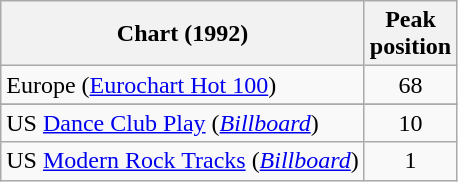<table class="wikitable sortable">
<tr>
<th>Chart (1992)</th>
<th>Peak<br>position</th>
</tr>
<tr>
<td>Europe (<a href='#'>Eurochart Hot 100</a>)</td>
<td align="center">68</td>
</tr>
<tr>
</tr>
<tr>
</tr>
<tr>
</tr>
<tr>
<td>US <a href='#'>Dance Club Play</a> (<em><a href='#'>Billboard</a></em>)</td>
<td align="center">10</td>
</tr>
<tr>
<td>US <a href='#'>Modern Rock Tracks</a> (<em><a href='#'>Billboard</a></em>)</td>
<td align="center">1</td>
</tr>
</table>
